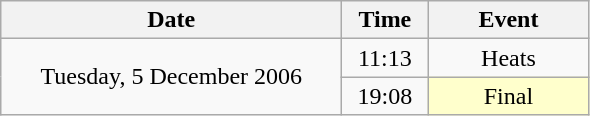<table class = "wikitable" style="text-align:center;">
<tr>
<th width=220>Date</th>
<th width=50>Time</th>
<th width=100>Event</th>
</tr>
<tr>
<td rowspan=2>Tuesday, 5 December 2006</td>
<td>11:13</td>
<td>Heats</td>
</tr>
<tr>
<td>19:08</td>
<td bgcolor=ffffcc>Final</td>
</tr>
</table>
